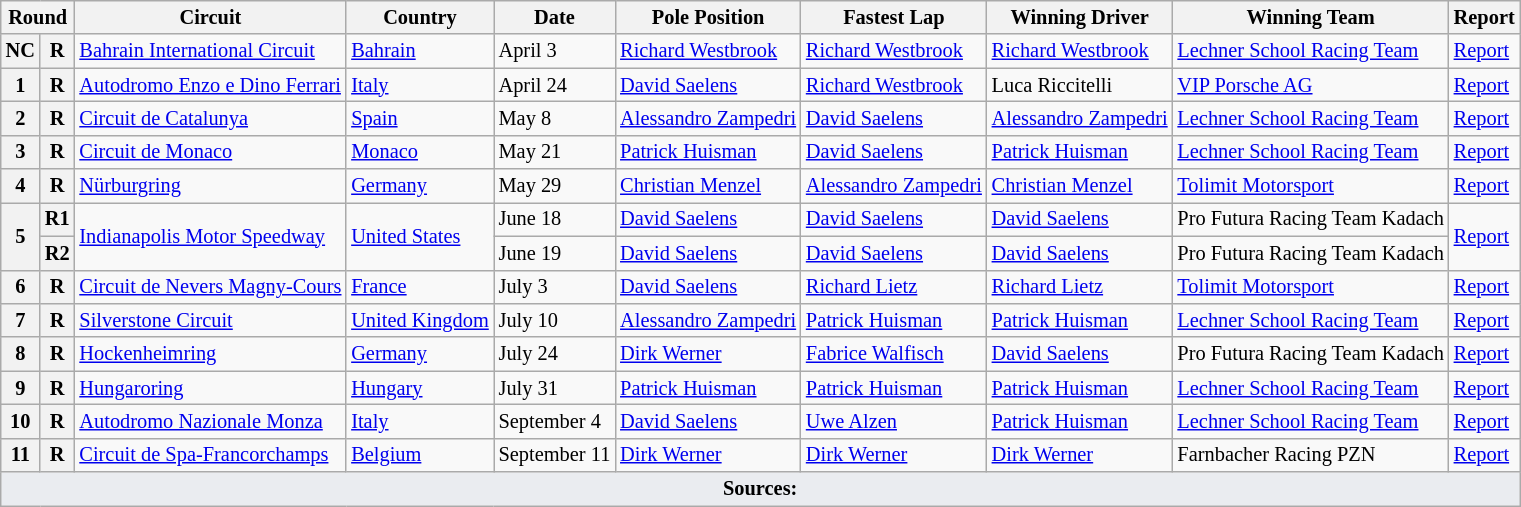<table class="wikitable" style="font-size: 85%">
<tr>
<th colspan=2>Round</th>
<th>Circuit</th>
<th>Country</th>
<th>Date</th>
<th>Pole Position</th>
<th>Fastest Lap</th>
<th>Winning Driver</th>
<th>Winning Team</th>
<th>Report</th>
</tr>
<tr>
<th>NC</th>
<th>R</th>
<td> <a href='#'>Bahrain International Circuit</a></td>
<td><a href='#'>Bahrain</a></td>
<td>April 3</td>
<td> <a href='#'>Richard Westbrook</a></td>
<td> <a href='#'>Richard Westbrook</a></td>
<td> <a href='#'>Richard Westbrook</a></td>
<td> <a href='#'>Lechner School Racing Team</a></td>
<td><a href='#'>Report</a></td>
</tr>
<tr>
<th>1</th>
<th>R</th>
<td> <a href='#'>Autodromo Enzo e Dino Ferrari</a></td>
<td><a href='#'>Italy</a></td>
<td>April 24</td>
<td> <a href='#'>David Saelens</a></td>
<td> <a href='#'>Richard Westbrook</a></td>
<td> Luca Riccitelli</td>
<td> <a href='#'>VIP Porsche AG</a></td>
<td><a href='#'>Report</a></td>
</tr>
<tr>
<th>2</th>
<th>R</th>
<td> <a href='#'>Circuit de Catalunya</a></td>
<td><a href='#'>Spain</a></td>
<td>May 8</td>
<td> <a href='#'>Alessandro Zampedri</a></td>
<td> <a href='#'>David Saelens</a></td>
<td> <a href='#'>Alessandro Zampedri</a></td>
<td> <a href='#'>Lechner School Racing Team</a></td>
<td><a href='#'>Report</a></td>
</tr>
<tr>
<th>3</th>
<th>R</th>
<td> <a href='#'>Circuit de Monaco</a></td>
<td><a href='#'>Monaco</a></td>
<td>May 21</td>
<td> <a href='#'>Patrick Huisman</a></td>
<td> <a href='#'>David Saelens</a></td>
<td> <a href='#'>Patrick Huisman</a></td>
<td> <a href='#'>Lechner School Racing Team</a></td>
<td><a href='#'>Report</a></td>
</tr>
<tr>
<th>4</th>
<th>R</th>
<td> <a href='#'>Nürburgring</a></td>
<td><a href='#'>Germany</a></td>
<td>May 29</td>
<td> <a href='#'>Christian Menzel</a></td>
<td> <a href='#'>Alessandro Zampedri</a></td>
<td> <a href='#'>Christian Menzel</a></td>
<td> <a href='#'>Tolimit Motorsport</a></td>
<td><a href='#'>Report</a></td>
</tr>
<tr>
<th rowspan=2>5</th>
<th>R1</th>
<td rowspan=2> <a href='#'>Indianapolis Motor Speedway</a></td>
<td rowspan=2><a href='#'>United States</a></td>
<td>June 18</td>
<td> <a href='#'>David Saelens</a></td>
<td> <a href='#'>David Saelens</a></td>
<td> <a href='#'>David Saelens</a></td>
<td> Pro Futura Racing Team Kadach</td>
<td rowspan=2><a href='#'>Report</a></td>
</tr>
<tr>
<th>R2</th>
<td>June 19</td>
<td> <a href='#'>David Saelens</a></td>
<td> <a href='#'>David Saelens</a></td>
<td> <a href='#'>David Saelens</a></td>
<td> Pro Futura Racing Team Kadach</td>
</tr>
<tr>
<th>6</th>
<th>R</th>
<td> <a href='#'>Circuit de Nevers Magny-Cours</a></td>
<td><a href='#'>France</a></td>
<td>July 3</td>
<td> <a href='#'>David Saelens</a></td>
<td> <a href='#'>Richard Lietz</a></td>
<td> <a href='#'>Richard Lietz</a></td>
<td> <a href='#'>Tolimit Motorsport</a></td>
<td><a href='#'>Report</a></td>
</tr>
<tr>
<th>7</th>
<th>R</th>
<td> <a href='#'>Silverstone Circuit</a></td>
<td><a href='#'>United Kingdom</a></td>
<td>July 10</td>
<td> <a href='#'>Alessandro Zampedri</a></td>
<td> <a href='#'>Patrick Huisman</a></td>
<td> <a href='#'>Patrick Huisman</a></td>
<td> <a href='#'>Lechner School Racing Team</a></td>
<td><a href='#'>Report</a></td>
</tr>
<tr>
<th>8</th>
<th>R</th>
<td> <a href='#'>Hockenheimring</a></td>
<td><a href='#'>Germany</a></td>
<td>July 24</td>
<td> <a href='#'>Dirk Werner</a></td>
<td> <a href='#'>Fabrice Walfisch</a></td>
<td> <a href='#'>David Saelens</a></td>
<td> Pro Futura Racing Team Kadach</td>
<td><a href='#'>Report</a></td>
</tr>
<tr>
<th>9</th>
<th>R</th>
<td> <a href='#'>Hungaroring</a></td>
<td><a href='#'>Hungary</a></td>
<td>July 31</td>
<td> <a href='#'>Patrick Huisman</a></td>
<td> <a href='#'>Patrick Huisman</a></td>
<td> <a href='#'>Patrick Huisman</a></td>
<td> <a href='#'>Lechner School Racing Team</a></td>
<td><a href='#'>Report</a></td>
</tr>
<tr>
<th>10</th>
<th>R</th>
<td> <a href='#'>Autodromo Nazionale Monza</a></td>
<td><a href='#'>Italy</a></td>
<td>September 4</td>
<td> <a href='#'>David Saelens</a></td>
<td> <a href='#'>Uwe Alzen</a></td>
<td> <a href='#'>Patrick Huisman</a></td>
<td> <a href='#'>Lechner School Racing Team</a></td>
<td><a href='#'>Report</a></td>
</tr>
<tr>
<th>11</th>
<th>R</th>
<td> <a href='#'>Circuit de Spa-Francorchamps</a></td>
<td><a href='#'>Belgium</a></td>
<td>September 11</td>
<td> <a href='#'>Dirk Werner</a></td>
<td> <a href='#'>Dirk Werner</a></td>
<td> <a href='#'>Dirk Werner</a></td>
<td> Farnbacher Racing PZN</td>
<td><a href='#'>Report</a></td>
</tr>
<tr class="sortbottom">
<td colspan="10" style="background-color:#EAECF0;text-align:center"><strong>Sources:</strong></td>
</tr>
</table>
